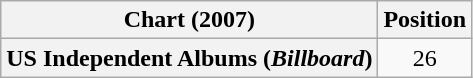<table class="wikitable plainrowheaders">
<tr>
<th>Chart (2007)</th>
<th>Position</th>
</tr>
<tr>
<th scope="row">US Independent Albums (<em>Billboard</em>)</th>
<td style="text-align:center;">26</td>
</tr>
</table>
